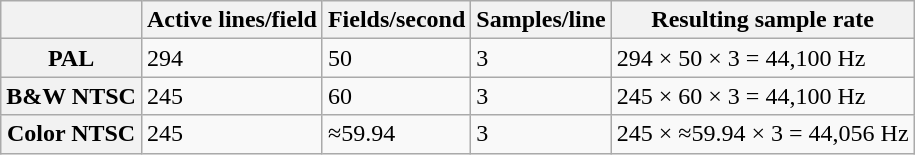<table class="wikitable">
<tr>
<th></th>
<th>Active lines/field</th>
<th>Fields/second</th>
<th>Samples/line</th>
<th>Resulting sample rate</th>
</tr>
<tr>
<th>PAL</th>
<td>294</td>
<td>50</td>
<td>3</td>
<td>294 × 50 × 3 = 44,100 Hz</td>
</tr>
<tr>
<th>B&W NTSC</th>
<td>245</td>
<td>60</td>
<td>3</td>
<td>245 × 60 × 3 = 44,100 Hz</td>
</tr>
<tr>
<th>Color NTSC</th>
<td>245</td>
<td>≈59.94</td>
<td>3</td>
<td>245 × ≈59.94 × 3 = 44,056 Hz</td>
</tr>
</table>
